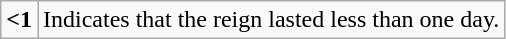<table class="wikitable">
<tr>
<td><strong><1</strong></td>
<td>Indicates that the reign lasted less than one day.</td>
</tr>
</table>
